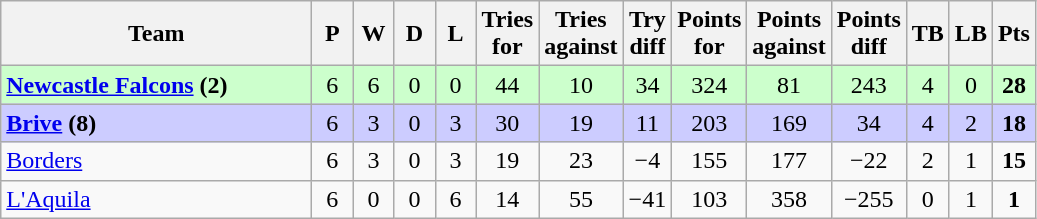<table class="wikitable" style="text-align: center;">
<tr>
<th width="200">Team</th>
<th width="20">P</th>
<th width="20">W</th>
<th width="20">D</th>
<th width="20">L</th>
<th width="20">Tries for</th>
<th width="20">Tries against</th>
<th width="20">Try diff</th>
<th width="20">Points for</th>
<th width="20">Points against</th>
<th width="25">Points diff</th>
<th width="20">TB</th>
<th width="20">LB</th>
<th width="20">Pts</th>
</tr>
<tr bgcolor="#ccffcc">
<td align="left"> <strong><a href='#'>Newcastle Falcons</a> (2)</strong></td>
<td>6</td>
<td>6</td>
<td>0</td>
<td>0</td>
<td>44</td>
<td>10</td>
<td>34</td>
<td>324</td>
<td>81</td>
<td>243</td>
<td>4</td>
<td>0</td>
<td><strong>28</strong></td>
</tr>
<tr bgcolor="#ccccff">
<td align="left"> <strong><a href='#'>Brive</a> (8)</strong></td>
<td>6</td>
<td>3</td>
<td>0</td>
<td>3</td>
<td>30</td>
<td>19</td>
<td>11</td>
<td>203</td>
<td>169</td>
<td>34</td>
<td>4</td>
<td>2</td>
<td><strong>18</strong></td>
</tr>
<tr>
<td align="left"> <a href='#'>Borders</a></td>
<td>6</td>
<td>3</td>
<td>0</td>
<td>3</td>
<td>19</td>
<td>23</td>
<td>−4</td>
<td>155</td>
<td>177</td>
<td>−22</td>
<td>2</td>
<td>1</td>
<td><strong>15</strong></td>
</tr>
<tr>
<td align="left"> <a href='#'>L'Aquila</a></td>
<td>6</td>
<td>0</td>
<td>0</td>
<td>6</td>
<td>14</td>
<td>55</td>
<td>−41</td>
<td>103</td>
<td>358</td>
<td>−255</td>
<td>0</td>
<td>1</td>
<td><strong>1</strong></td>
</tr>
</table>
